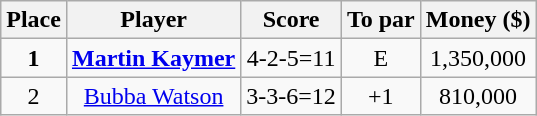<table class="wikitable">
<tr>
<th>Place</th>
<th>Player</th>
<th>Score</th>
<th>To par</th>
<th>Money ($)</th>
</tr>
<tr>
<td align=center><strong>1</strong></td>
<td align=center> <strong><a href='#'>Martin Kaymer</a></strong></td>
<td align=center>4-2-5=11</td>
<td align=center>E</td>
<td align=center>1,350,000</td>
</tr>
<tr>
<td align=center>2</td>
<td align=center> <a href='#'>Bubba Watson</a></td>
<td align=center>3-3-6=12</td>
<td align=center>+1</td>
<td align=center>810,000</td>
</tr>
</table>
